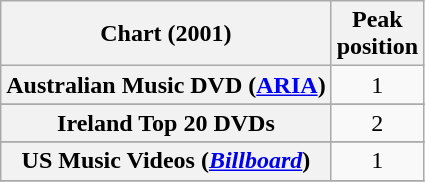<table class="wikitable plainrowheaders sortable" style="text-align:center;">
<tr>
<th scope="col">Chart (2001)</th>
<th scope="col">Peak<br>position</th>
</tr>
<tr>
<th scope="row">Australian Music DVD (<a href='#'>ARIA</a>)</th>
<td>1</td>
</tr>
<tr>
</tr>
<tr>
</tr>
<tr>
<th scope="row">Ireland Top 20 DVDs</th>
<td>2</td>
</tr>
<tr>
</tr>
<tr>
</tr>
<tr>
<th scope="row">US Music Videos (<em><a href='#'>Billboard</a></em>)</th>
<td>1</td>
</tr>
<tr>
</tr>
</table>
